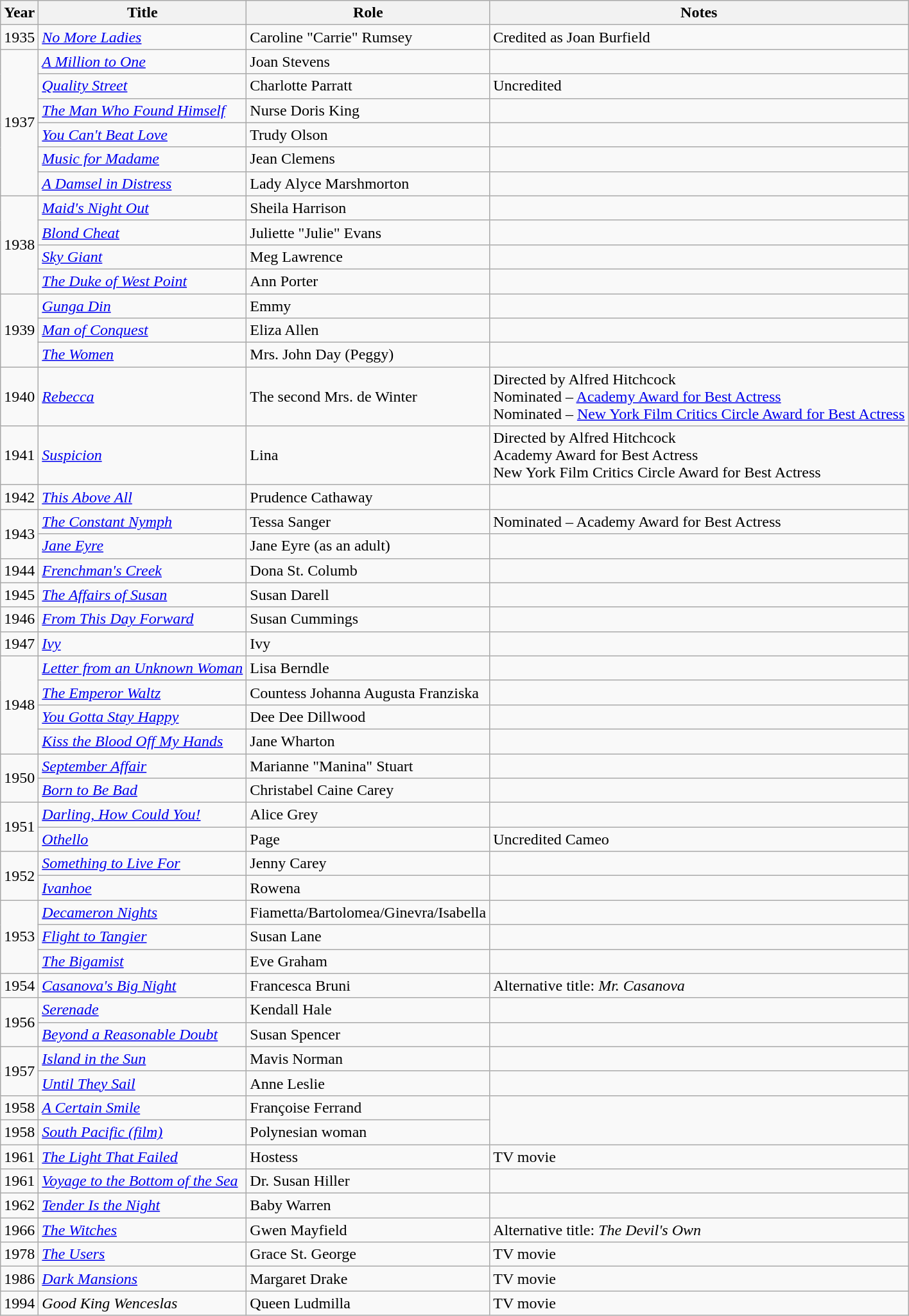<table class="wikitable sortable">
<tr>
<th>Year</th>
<th>Title</th>
<th>Role</th>
<th class="unsortable">Notes</th>
</tr>
<tr>
<td>1935</td>
<td><em><a href='#'>No More Ladies</a></em></td>
<td>Caroline "Carrie" Rumsey</td>
<td>Credited as Joan Burfield</td>
</tr>
<tr>
<td rowspan="6">1937</td>
<td><em><a href='#'>A Million to One</a></em></td>
<td>Joan Stevens</td>
<td></td>
</tr>
<tr>
<td><em><a href='#'>Quality Street</a></em></td>
<td>Charlotte Parratt</td>
<td>Uncredited</td>
</tr>
<tr>
<td><em><a href='#'>The Man Who Found Himself</a></em></td>
<td>Nurse Doris King</td>
<td></td>
</tr>
<tr>
<td><em><a href='#'>You Can't Beat Love</a></em></td>
<td>Trudy Olson</td>
<td></td>
</tr>
<tr>
<td><em><a href='#'>Music for Madame</a></em></td>
<td>Jean Clemens</td>
<td></td>
</tr>
<tr>
<td><em><a href='#'>A Damsel in Distress</a></em></td>
<td>Lady Alyce Marshmorton</td>
<td></td>
</tr>
<tr>
<td rowspan="4">1938</td>
<td><em><a href='#'>Maid's Night Out</a></em></td>
<td>Sheila Harrison</td>
<td></td>
</tr>
<tr>
<td><em><a href='#'>Blond Cheat</a></em></td>
<td>Juliette "Julie" Evans</td>
<td></td>
</tr>
<tr>
<td><em><a href='#'>Sky Giant</a></em></td>
<td>Meg Lawrence</td>
<td></td>
</tr>
<tr>
<td><em><a href='#'>The Duke of West Point</a></em></td>
<td>Ann Porter</td>
<td></td>
</tr>
<tr>
<td rowspan="3">1939</td>
<td><em><a href='#'>Gunga Din</a></em></td>
<td>Emmy</td>
<td></td>
</tr>
<tr>
<td><em><a href='#'>Man of Conquest</a></em></td>
<td>Eliza Allen</td>
<td></td>
</tr>
<tr>
<td><em><a href='#'>The Women</a></em></td>
<td>Mrs. John Day (Peggy)</td>
<td></td>
</tr>
<tr>
<td>1940</td>
<td><em><a href='#'>Rebecca</a></em></td>
<td>The second Mrs. de Winter</td>
<td>Directed by Alfred Hitchcock<br>Nominated – <a href='#'>Academy Award for Best Actress</a><br>Nominated – <a href='#'>New York Film Critics Circle Award for Best Actress</a></td>
</tr>
<tr>
<td>1941</td>
<td><em><a href='#'>Suspicion</a></em></td>
<td>Lina</td>
<td>Directed by Alfred Hitchcock<br>Academy Award for Best Actress<br>New York Film Critics Circle Award for Best Actress</td>
</tr>
<tr>
<td>1942</td>
<td><em><a href='#'>This Above All</a></em></td>
<td>Prudence Cathaway</td>
<td></td>
</tr>
<tr>
<td rowspan="2">1943</td>
<td><em><a href='#'>The Constant Nymph</a></em></td>
<td>Tessa Sanger</td>
<td>Nominated – Academy Award for Best Actress</td>
</tr>
<tr>
<td><em><a href='#'>Jane Eyre</a></em></td>
<td>Jane Eyre (as an adult)</td>
<td></td>
</tr>
<tr>
<td>1944</td>
<td><em><a href='#'>Frenchman's Creek</a></em></td>
<td>Dona St. Columb</td>
<td></td>
</tr>
<tr>
<td>1945</td>
<td><em><a href='#'>The Affairs of Susan</a></em></td>
<td>Susan Darell</td>
<td></td>
</tr>
<tr>
<td>1946</td>
<td><em><a href='#'>From This Day Forward</a></em></td>
<td>Susan Cummings</td>
<td></td>
</tr>
<tr>
<td>1947</td>
<td><em><a href='#'>Ivy</a></em></td>
<td>Ivy</td>
<td></td>
</tr>
<tr>
<td rowspan="4">1948</td>
<td><em><a href='#'>Letter from an Unknown Woman</a></em></td>
<td>Lisa Berndle</td>
<td></td>
</tr>
<tr>
<td><em><a href='#'>The Emperor Waltz</a></em></td>
<td>Countess Johanna Augusta Franziska</td>
<td></td>
</tr>
<tr>
<td><em><a href='#'>You Gotta Stay Happy</a></em></td>
<td>Dee Dee Dillwood</td>
<td></td>
</tr>
<tr>
<td><em><a href='#'>Kiss the Blood Off My Hands</a></em></td>
<td>Jane Wharton</td>
<td></td>
</tr>
<tr>
<td rowspan="2">1950</td>
<td><em><a href='#'>September Affair</a></em></td>
<td>Marianne "Manina" Stuart</td>
<td></td>
</tr>
<tr>
<td><em><a href='#'>Born to Be Bad</a></em></td>
<td>Christabel Caine Carey</td>
<td></td>
</tr>
<tr>
<td rowspan="2">1951</td>
<td><em><a href='#'>Darling, How Could You!</a></em></td>
<td>Alice Grey</td>
<td></td>
</tr>
<tr>
<td><em><a href='#'>Othello</a></em></td>
<td>Page</td>
<td>Uncredited Cameo</td>
</tr>
<tr>
<td rowspan="2">1952</td>
<td><em><a href='#'>Something to Live For</a></em></td>
<td>Jenny Carey</td>
<td></td>
</tr>
<tr>
<td><em><a href='#'>Ivanhoe</a></em></td>
<td>Rowena</td>
<td></td>
</tr>
<tr>
<td rowspan="3">1953</td>
<td><em><a href='#'>Decameron Nights</a></em></td>
<td>Fiametta/Bartolomea/Ginevra/Isabella</td>
<td></td>
</tr>
<tr>
<td><em><a href='#'>Flight to Tangier</a></em></td>
<td>Susan Lane</td>
<td></td>
</tr>
<tr>
<td><em><a href='#'>The Bigamist</a></em></td>
<td>Eve Graham</td>
<td></td>
</tr>
<tr>
<td>1954</td>
<td><em><a href='#'>Casanova's Big Night</a></em></td>
<td>Francesca Bruni</td>
<td>Alternative title: <em>Mr. Casanova</em></td>
</tr>
<tr>
<td rowspan="2">1956</td>
<td><em><a href='#'>Serenade</a></em></td>
<td>Kendall Hale</td>
<td></td>
</tr>
<tr>
<td><em><a href='#'>Beyond a Reasonable Doubt</a></em></td>
<td>Susan Spencer</td>
<td></td>
</tr>
<tr>
<td rowspan="2">1957</td>
<td><em><a href='#'>Island in the Sun</a></em></td>
<td>Mavis Norman</td>
<td></td>
</tr>
<tr>
<td><em><a href='#'>Until They Sail</a></em></td>
<td>Anne Leslie</td>
<td></td>
</tr>
<tr>
<td>1958</td>
<td><em><a href='#'>A Certain Smile</a></em></td>
<td>Françoise Ferrand</td>
</tr>
<tr>
<td>1958</td>
<td><em><a href='#'>South Pacific (film)</a></em></td>
<td>Polynesian woman</td>
</tr>
<tr>
<td>1961</td>
<td><em><a href='#'>The Light That Failed</a></em></td>
<td>Hostess</td>
<td>TV movie</td>
</tr>
<tr>
<td>1961</td>
<td><em><a href='#'>Voyage to the Bottom of the Sea</a></em></td>
<td>Dr. Susan Hiller</td>
<td></td>
</tr>
<tr>
<td>1962</td>
<td><em><a href='#'>Tender Is the Night</a></em></td>
<td>Baby Warren</td>
<td></td>
</tr>
<tr>
<td>1966</td>
<td><em><a href='#'>The Witches</a></em></td>
<td>Gwen Mayfield</td>
<td>Alternative title: <em>The Devil's Own</em></td>
</tr>
<tr>
<td>1978</td>
<td><em><a href='#'>The Users</a></em></td>
<td>Grace St. George</td>
<td>TV movie</td>
</tr>
<tr>
<td>1986</td>
<td><em><a href='#'>Dark Mansions</a></em></td>
<td>Margaret Drake</td>
<td>TV movie</td>
</tr>
<tr>
<td>1994</td>
<td><em>Good King Wenceslas</em></td>
<td>Queen Ludmilla</td>
<td>TV movie</td>
</tr>
</table>
